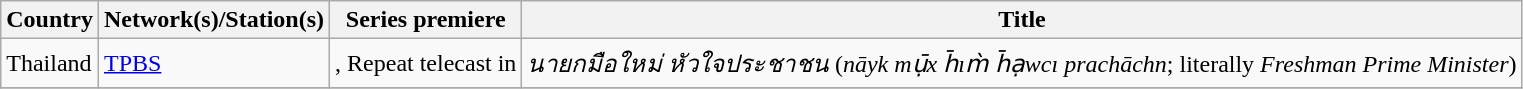<table class="sortable wikitable">
<tr>
<th>Country</th>
<th>Network(s)/Station(s)</th>
<th>Series premiere</th>
<th>Title</th>
</tr>
<tr>
<td>Thailand</td>
<td><a href='#'>TPBS</a></td>
<td>, Repeat telecast in </td>
<td><em>นายกมือใหม่ หัวใจประชาชน</em> (<em>nāyk mụ̄x h̄ım̀ h̄ạwcı prachāchn</em>; literally <em>Freshman Prime Minister</em>)</td>
</tr>
<tr>
</tr>
</table>
